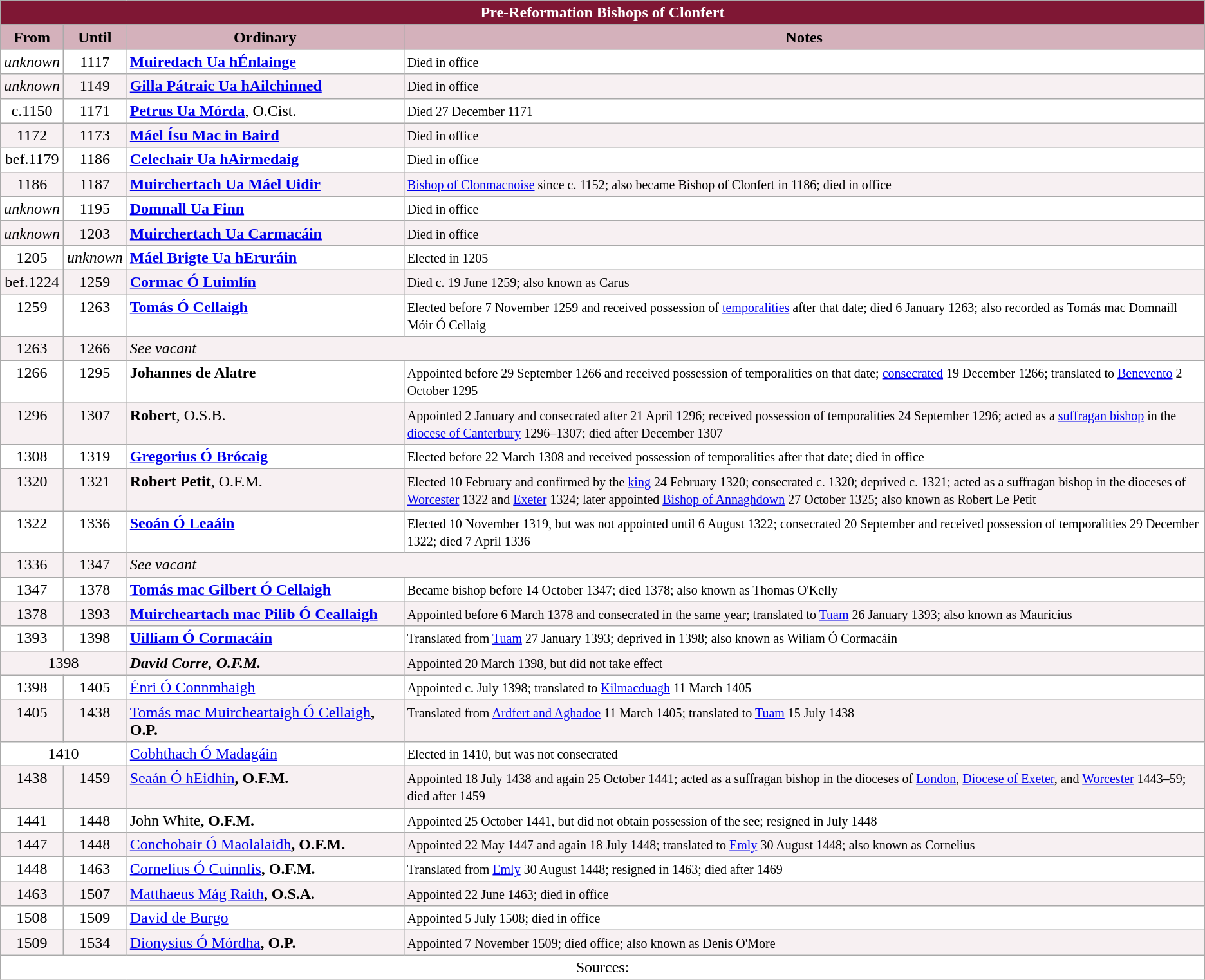<table class="wikitable">
<tr>
<th colspan="4" style="background-color: #7F1734; color: white;">Pre-Reformation Bishops of Clonfert</th>
</tr>
<tr>
<th style="background-color: #D4B1BB; ">From</th>
<th style="background-color: #D4B1BB; ">Until</th>
<th style="background-color: #D4B1BB;" width=280pt>Ordinary</th>
<th style="background-color: #D4B1BB; ">Notes</th>
</tr>
<tr valign="top" style="background-color: #FFFFFF;">
<td align=center><em>unknown</em></td>
<td align=center>1117</td>
<td><strong><a href='#'>Muiredach Ua hÉnlainge</a></strong></td>
<td><small>Died in office</small></td>
</tr>
<tr valign="top" style="background-color: #F7F0F2;">
<td align=center><em>unknown</em></td>
<td align=center>1149</td>
<td><strong><a href='#'>Gilla Pátraic Ua hAilchinned</a></strong></td>
<td><small>Died in office</small></td>
</tr>
<tr valign="top" style="background-color: #FFFFFF;">
<td align=center>c.1150</td>
<td align=center>1171</td>
<td><strong><a href='#'>Petrus Ua Mórda</a></strong>, O.Cist.</td>
<td><small>Died 27 December 1171</small></td>
</tr>
<tr valign="top" style="background-color: #F7F0F2;">
<td align=center>1172</td>
<td align=center>1173</td>
<td><strong><a href='#'>Máel Ísu Mac in Baird</a></strong></td>
<td><small>Died in office</small></td>
</tr>
<tr valign="top" style="background-color: #FFFFFF;">
<td align=center>bef.1179</td>
<td align=center>1186</td>
<td><strong><a href='#'>Celechair Ua hAirmedaig</a></strong></td>
<td><small>Died in office</small></td>
</tr>
<tr valign="top" style="background-color: #F7F0F2;">
<td align=center>1186</td>
<td align=center>1187</td>
<td><strong><a href='#'>Muirchertach Ua Máel Uidir</a></strong></td>
<td><small><a href='#'>Bishop of Clonmacnoise</a> since c. 1152; also became Bishop of Clonfert in 1186; died in office</small></td>
</tr>
<tr valign="top" style="background-color: #FFFFFF;">
<td align=center><em>unknown</em></td>
<td align=center>1195</td>
<td><strong><a href='#'>Domnall Ua Finn</a></strong></td>
<td><small>Died in office</small></td>
</tr>
<tr valign="top" style="background-color: #F7F0F2;">
<td align=center><em>unknown</em></td>
<td align=center>1203</td>
<td><strong><a href='#'>Muirchertach Ua Carmacáin</a></strong></td>
<td><small>Died in office</small></td>
</tr>
<tr valign="top" style="background-color: #FFFFFF;">
<td align=center>1205</td>
<td align=center><em>unknown</em></td>
<td><strong><a href='#'>Máel Brigte Ua hEruráin</a></strong></td>
<td><small>Elected in 1205</small></td>
</tr>
<tr valign="top" style="background-color: #F7F0F2;">
<td align=center>bef.1224</td>
<td align=center>1259</td>
<td><strong><a href='#'>Cormac Ó Luimlín</a></strong></td>
<td><small>Died c. 19 June 1259; also known as Carus</small></td>
</tr>
<tr valign="top" style="background-color: #FFFFFF;">
<td align=center>1259</td>
<td align=center>1263</td>
<td><strong><a href='#'>Tomás Ó Cellaigh</a></strong></td>
<td><small>Elected before 7 November 1259 and received possession of <a href='#'>temporalities</a> after that date; died 6 January 1263; also recorded as Tomás mac Domnaill Móir Ó Cellaig</small></td>
</tr>
<tr valign="top" style="background-color: #F7F0F2;">
<td align=center>1263</td>
<td align=center>1266</td>
<td colspan=2><em>See vacant</em></td>
</tr>
<tr valign="top" style="background-color: #FFFFFF;">
<td align=center>1266</td>
<td align=center>1295</td>
<td><strong>Johannes de Alatre</strong></td>
<td><small>Appointed before 29 September 1266 and received possession of temporalities on that date; <a href='#'>consecrated</a> 19 December 1266; translated to <a href='#'>Benevento</a> 2 October 1295</small></td>
</tr>
<tr valign="top" style="background-color: #F7F0F2;">
<td align=center>1296</td>
<td align=center>1307</td>
<td><strong>Robert</strong>, O.S.B.</td>
<td><small>Appointed 2 January and consecrated after 21 April 1296; received possession of temporalities 24 September 1296; acted as a <a href='#'>suffragan bishop</a> in the <a href='#'>diocese of Canterbury</a> 1296–1307; died after December 1307</small></td>
</tr>
<tr valign="top" style="background-color: #FFFFFF;">
<td align=center>1308</td>
<td align=center>1319</td>
<td><strong><a href='#'>Gregorius Ó Brócaig</a></strong></td>
<td><small>Elected before 22 March 1308 and received possession of temporalities after that date; died in office</small></td>
</tr>
<tr valign="top" style="background-color: #F7F0F2;">
<td align=center>1320</td>
<td align=center>1321</td>
<td><strong>Robert Petit</strong>, O.F.M.</td>
<td><small>Elected 10 February and confirmed by the <a href='#'>king</a> 24 February 1320; consecrated c. 1320; deprived c. 1321; acted as a suffragan bishop in the dioceses of <a href='#'>Worcester</a> 1322 and <a href='#'>Exeter</a> 1324; later appointed <a href='#'>Bishop of Annaghdown</a> 27 October 1325; also known as Robert Le Petit</small></td>
</tr>
<tr valign="top" style="background-color: #FFFFFF;">
<td align=center>1322</td>
<td align=center>1336</td>
<td><strong><a href='#'>Seoán Ó Leaáin</a></strong></td>
<td><small>Elected 10 November 1319, but was not appointed until 6 August 1322; consecrated 20 September and received possession of temporalities 29 December 1322; died 7 April 1336</small></td>
</tr>
<tr valign="top" style="background-color: #F7F0F2;">
<td align=center>1336</td>
<td align=center>1347</td>
<td colspan=2><em>See vacant</em></td>
</tr>
<tr valign="top" style="background-color: #FFFFFF;">
<td align=center>1347</td>
<td align=center>1378</td>
<td><strong><a href='#'>Tomás mac Gilbert Ó Cellaigh</a></strong></td>
<td><small>Became bishop before 14 October 1347; died 1378; also known as Thomas O'Kelly</small></td>
</tr>
<tr valign="top" style="background-color: #F7F0F2;">
<td align=center>1378</td>
<td align=center>1393</td>
<td><strong><a href='#'>Muircheartach mac Pilib Ó Ceallaigh</a></strong></td>
<td><small>Appointed before 6 March 1378 and consecrated in the same year; translated to <a href='#'>Tuam</a> 26 January 1393; also known as Mauricius</small></td>
</tr>
<tr valign="top" style="background-color: #FFFFFF;">
<td align=center>1393</td>
<td align=center>1398</td>
<td><strong><a href='#'>Uilliam Ó Cormacáin</a></strong></td>
<td><small>Translated from <a href='#'>Tuam</a> 27 January 1393; deprived in 1398; also known as Wiliam Ó Cormacáin</small></td>
</tr>
<tr valign="top" style="background-color: #F7F0F2;">
<td colspan="2" align=center>1398</td>
<td><strong><em>David Corre<strong>, O.F.M.<em></td>
<td><small>Appointed 20 March 1398, but did not take effect</small></td>
</tr>
<tr valign="top" style="background-color: #FFFFFF;">
<td align=center>1398</td>
<td align=center>1405</td>
<td></strong><a href='#'>Énri Ó Connmhaigh</a><strong></td>
<td><small>Appointed c. July 1398; translated to <a href='#'>Kilmacduagh</a> 11 March 1405</small></td>
</tr>
<tr valign="top" style="background-color: #F7F0F2;">
<td align=center>1405</td>
<td align=center>1438</td>
<td></strong><a href='#'>Tomás mac Muircheartaigh Ó Cellaigh</a><strong>, O.P.</td>
<td><small>Translated from <a href='#'>Ardfert and Aghadoe</a> 11 March 1405; translated to <a href='#'>Tuam</a> 15 July 1438</small></td>
</tr>
<tr valign="top" style="background-color: #FFFFFF;">
<td colspan="2" align=center>1410</td>
<td></em></strong><a href='#'>Cobhthach Ó Madagáin</a><strong><em></td>
<td><small>Elected in 1410, but was not consecrated</small></td>
</tr>
<tr valign="top" style="background-color: #F7F0F2;">
<td align=center>1438</td>
<td align=center>1459</td>
<td></strong><a href='#'>Seaán Ó hEidhin</a><strong>, O.F.M.</td>
<td><small>Appointed 18 July 1438 and again 25 October 1441; acted as a suffragan bishop in the dioceses of <a href='#'>London</a>, <a href='#'>Diocese of Exeter</a>, and <a href='#'>Worcester</a> 1443–59; died after 1459</small></td>
</tr>
<tr valign="top" style="background-color: #FFFFFF;">
<td align=center>1441</td>
<td align=center>1448</td>
<td></strong>John White<strong>, O.F.M.</td>
<td><small>Appointed 25 October 1441, but did not obtain possession of the see; resigned in July 1448</small></td>
</tr>
<tr valign="top" style="background-color: #F7F0F2;">
<td align=center>1447</td>
<td align=center>1448</td>
<td></strong><a href='#'>Conchobair Ó Maolalaidh</a><strong>, O.F.M.</td>
<td><small>Appointed 22 May 1447 and again 18 July 1448; translated to <a href='#'>Emly</a> 30 August 1448; also known as Cornelius</small></td>
</tr>
<tr valign="top" style="background-color: #FFFFFF;">
<td align=center>1448</td>
<td align=center>1463</td>
<td></strong><a href='#'>Cornelius Ó Cuinnlis</a><strong>, O.F.M.</td>
<td><small>Translated from <a href='#'>Emly</a> 30 August 1448; resigned in 1463; died after 1469</small></td>
</tr>
<tr valign="top" style="background-color: #F7F0F2;">
<td align=center>1463</td>
<td align=center>1507</td>
<td></strong><a href='#'>Matthaeus Mág Raith</a><strong>, O.S.A.</td>
<td><small>Appointed 22 June 1463; died in office</small></td>
</tr>
<tr valign="top" style="background-color: #FFFFFF;">
<td align=center>1508</td>
<td align=center>1509</td>
<td></strong><a href='#'>David de Burgo</a><strong></td>
<td><small>Appointed 5 July 1508; died in office</small></td>
</tr>
<tr valign="top" style="background-color: #F7F0F2;">
<td align=center>1509</td>
<td align=center>1534</td>
<td></strong><a href='#'>Dionysius Ó Mórdha</a><strong>, O.P.</td>
<td><small>Appointed 7 November 1509; died office; also known as Denis O'More</small></td>
</tr>
<tr valign="top" style="background-color: #FFFFFF;">
<td colspan=4 align=center>Sources:</td>
</tr>
</table>
